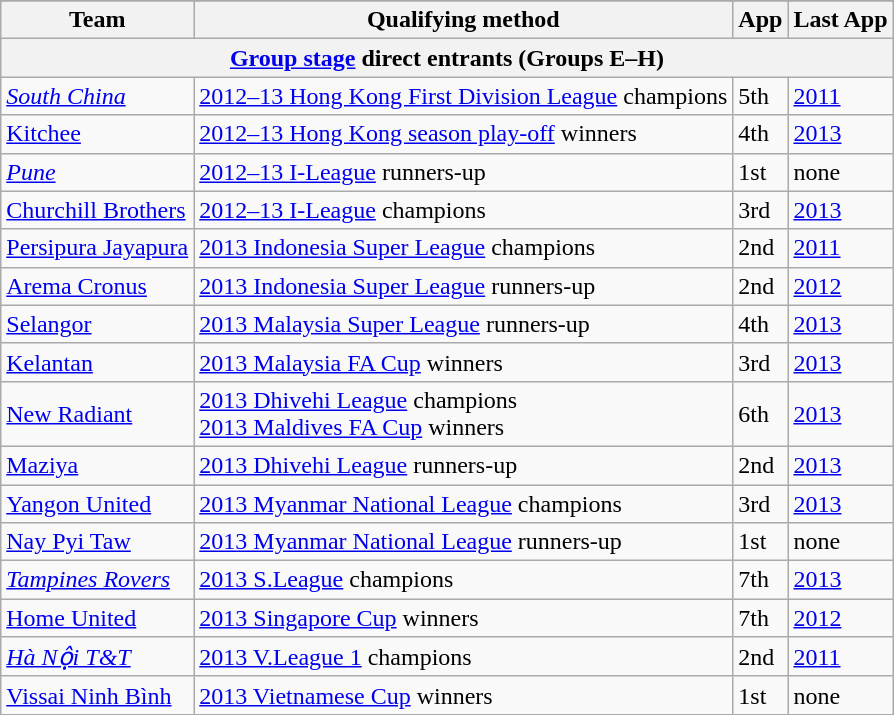<table class="wikitable">
<tr>
</tr>
<tr>
<th>Team</th>
<th>Qualifying method</th>
<th>App</th>
<th>Last App</th>
</tr>
<tr>
<th colspan=4><a href='#'>Group stage</a> direct entrants (Groups E–H)</th>
</tr>
<tr>
<td> <em><a href='#'>South China</a></em></td>
<td><a href='#'>2012–13 Hong Kong First Division League</a> champions</td>
<td>5th</td>
<td><a href='#'>2011</a></td>
</tr>
<tr>
<td> <a href='#'>Kitchee</a></td>
<td><a href='#'>2012–13 Hong Kong season play-off</a> winners</td>
<td>4th</td>
<td><a href='#'>2013</a></td>
</tr>
<tr>
<td> <em><a href='#'>Pune</a></em></td>
<td><a href='#'>2012–13 I-League</a> runners-up</td>
<td>1st</td>
<td>none</td>
</tr>
<tr>
<td> <a href='#'>Churchill Brothers</a></td>
<td><a href='#'>2012–13 I-League</a> champions</td>
<td>3rd</td>
<td><a href='#'>2013</a></td>
</tr>
<tr>
<td> <a href='#'>Persipura Jayapura</a></td>
<td><a href='#'>2013 Indonesia Super League</a> champions</td>
<td>2nd</td>
<td><a href='#'>2011</a></td>
</tr>
<tr>
<td> <a href='#'>Arema Cronus</a></td>
<td><a href='#'>2013 Indonesia Super League</a> runners-up</td>
<td>2nd</td>
<td><a href='#'>2012</a></td>
</tr>
<tr>
<td> <a href='#'>Selangor</a></td>
<td><a href='#'>2013 Malaysia Super League</a> runners-up</td>
<td>4th</td>
<td><a href='#'>2013</a></td>
</tr>
<tr>
<td> <a href='#'>Kelantan</a></td>
<td><a href='#'>2013 Malaysia FA Cup</a> winners</td>
<td>3rd</td>
<td><a href='#'>2013</a></td>
</tr>
<tr>
<td> <a href='#'>New Radiant</a></td>
<td><a href='#'>2013 Dhivehi League</a> champions<br><a href='#'>2013 Maldives FA Cup</a> winners</td>
<td>6th</td>
<td><a href='#'>2013</a></td>
</tr>
<tr>
<td> <a href='#'>Maziya</a></td>
<td><a href='#'>2013 Dhivehi League</a> runners-up</td>
<td>2nd</td>
<td><a href='#'>2013</a></td>
</tr>
<tr>
<td> <a href='#'>Yangon United</a></td>
<td><a href='#'>2013 Myanmar National League</a> champions</td>
<td>3rd</td>
<td><a href='#'>2013</a></td>
</tr>
<tr>
<td> <a href='#'>Nay Pyi Taw</a></td>
<td><a href='#'>2013 Myanmar National League</a> runners-up</td>
<td>1st</td>
<td>none</td>
</tr>
<tr>
<td> <em><a href='#'>Tampines Rovers</a></em></td>
<td><a href='#'>2013 S.League</a> champions</td>
<td>7th</td>
<td><a href='#'>2013</a></td>
</tr>
<tr>
<td> <a href='#'>Home United</a></td>
<td><a href='#'>2013 Singapore Cup</a> winners</td>
<td>7th</td>
<td><a href='#'>2012</a></td>
</tr>
<tr>
<td> <em><a href='#'>Hà Nội T&T</a></em></td>
<td><a href='#'>2013 V.League 1</a> champions</td>
<td>2nd</td>
<td><a href='#'>2011</a></td>
</tr>
<tr>
<td> <a href='#'>Vissai Ninh Bình</a></td>
<td><a href='#'>2013 Vietnamese Cup</a> winners</td>
<td>1st</td>
<td>none</td>
</tr>
</table>
